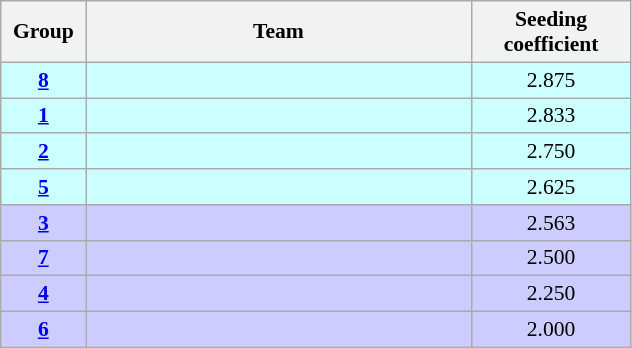<table class="wikitable" style="text-align: center; font-size: 90%;">
<tr>
<th width=50>Group</th>
<th width=250>Team</th>
<th width=100>Seeding coefficient</th>
</tr>
<tr bgcolor=#ccffff>
<td><strong><a href='#'>8</a></strong></td>
<td align="left"></td>
<td>2.875</td>
</tr>
<tr bgcolor=#ccffff>
<td><strong><a href='#'>1</a></strong></td>
<td align="left"></td>
<td>2.833</td>
</tr>
<tr bgcolor=#ccffff>
<td><strong><a href='#'>2</a></strong></td>
<td align="left"></td>
<td>2.750</td>
</tr>
<tr bgcolor=#ccffff>
<td><strong><a href='#'>5</a></strong></td>
<td align="left"></td>
<td>2.625</td>
</tr>
<tr bgcolor=#ccccff>
<td><strong><a href='#'>3</a></strong></td>
<td align="left"></td>
<td>2.563</td>
</tr>
<tr bgcolor=#ccccff>
<td><strong><a href='#'>7</a></strong></td>
<td align="left"></td>
<td>2.500</td>
</tr>
<tr bgcolor=#ccccff>
<td><strong><a href='#'>4</a></strong></td>
<td align="left"></td>
<td>2.250</td>
</tr>
<tr bgcolor=#ccccff>
<td><strong><a href='#'>6</a></strong></td>
<td align="left"></td>
<td>2.000</td>
</tr>
</table>
